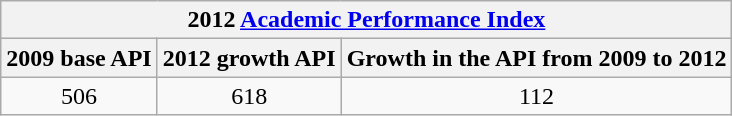<table class="wikitable" style="text-align:center">
<tr>
<th colspan="3">2012 <a href='#'>Academic Performance Index</a></th>
</tr>
<tr>
<th>2009 base API </th>
<th>2012 growth API </th>
<th>Growth in the API from 2009 to 2012</th>
</tr>
<tr>
<td>506</td>
<td>618</td>
<td>112</td>
</tr>
</table>
